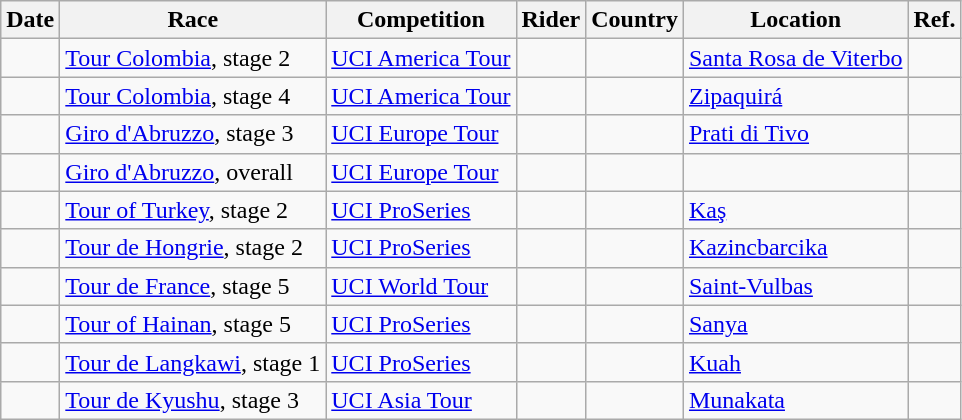<table class="wikitable sortable">
<tr>
<th>Date</th>
<th>Race</th>
<th>Competition</th>
<th>Rider</th>
<th>Country</th>
<th>Location</th>
<th class="unsortable">Ref.</th>
</tr>
<tr>
<td></td>
<td><a href='#'>Tour Colombia</a>, stage 2</td>
<td><a href='#'>UCI America Tour</a></td>
<td></td>
<td></td>
<td><a href='#'>Santa Rosa de Viterbo</a></td>
<td align="center"></td>
</tr>
<tr>
<td></td>
<td><a href='#'>Tour Colombia</a>, stage 4</td>
<td><a href='#'>UCI America Tour</a></td>
<td></td>
<td></td>
<td><a href='#'>Zipaquirá</a></td>
<td align="center"></td>
</tr>
<tr>
<td></td>
<td><a href='#'>Giro d'Abruzzo</a>, stage 3</td>
<td><a href='#'>UCI Europe Tour</a></td>
<td></td>
<td></td>
<td><a href='#'>Prati di Tivo</a></td>
<td align="center"></td>
</tr>
<tr>
<td></td>
<td><a href='#'>Giro d'Abruzzo</a>, overall</td>
<td><a href='#'>UCI Europe Tour</a></td>
<td></td>
<td></td>
<td></td>
<td align="center"></td>
</tr>
<tr>
<td></td>
<td><a href='#'>Tour of Turkey</a>, stage 2</td>
<td><a href='#'>UCI ProSeries</a></td>
<td></td>
<td></td>
<td><a href='#'>Kaş</a></td>
<td align="center"></td>
</tr>
<tr>
<td></td>
<td><a href='#'>Tour de Hongrie</a>, stage 2</td>
<td><a href='#'>UCI ProSeries</a></td>
<td></td>
<td></td>
<td><a href='#'>Kazincbarcika</a></td>
<td align="center"></td>
</tr>
<tr>
<td></td>
<td><a href='#'>Tour de France</a>, stage 5</td>
<td><a href='#'>UCI World Tour</a></td>
<td></td>
<td></td>
<td><a href='#'>Saint-Vulbas</a></td>
<td align="center"></td>
</tr>
<tr>
<td></td>
<td><a href='#'>Tour of Hainan</a>, stage 5</td>
<td><a href='#'>UCI ProSeries</a></td>
<td></td>
<td></td>
<td><a href='#'>Sanya</a></td>
<td align="center"></td>
</tr>
<tr>
<td></td>
<td><a href='#'>Tour de Langkawi</a>, stage 1</td>
<td><a href='#'>UCI ProSeries</a></td>
<td></td>
<td></td>
<td><a href='#'>Kuah</a></td>
<td align="center"></td>
</tr>
<tr>
<td></td>
<td><a href='#'>Tour de Kyushu</a>, stage 3</td>
<td><a href='#'>UCI Asia Tour</a></td>
<td></td>
<td></td>
<td><a href='#'>Munakata</a></td>
<td align="center"></td>
</tr>
</table>
